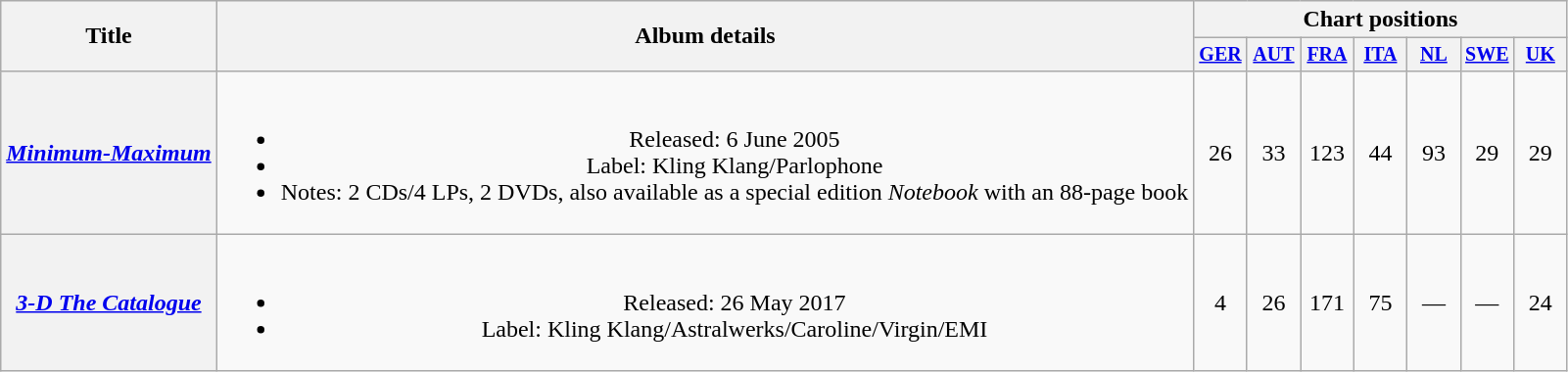<table class="wikitable plainrowheaders" style=text-align:center;>
<tr>
<th rowspan="2">Title</th>
<th rowspan="2">Album details</th>
<th colspan="7">Chart positions</th>
</tr>
<tr style="font-size:smaller;">
<th width="30"><a href='#'>GER</a><br></th>
<th width="30"><a href='#'>AUT</a><br></th>
<th width="30"><a href='#'>FRA</a> <br></th>
<th width="30"><a href='#'>ITA</a><br></th>
<th width="30"><a href='#'>NL</a><br></th>
<th width="30"><a href='#'>SWE</a><br></th>
<th width="30"><a href='#'>UK</a><br></th>
</tr>
<tr>
<th scope="row"><em><a href='#'>Minimum-Maximum</a></em></th>
<td><br><ul><li>Released: 6 June 2005</li><li>Label: Kling Klang/Parlophone</li><li>Notes: 2 CDs/4 LPs, 2 DVDs, also available as a special edition <em>Notebook</em> with an 88-page book</li></ul></td>
<td>26</td>
<td>33</td>
<td>123</td>
<td>44</td>
<td>93</td>
<td>29</td>
<td>29</td>
</tr>
<tr>
<th scope="row"><em><a href='#'>3-D The Catalogue</a></em></th>
<td><br><ul><li>Released: 26 May 2017</li><li>Label: Kling Klang/Astralwerks/Caroline/Virgin/EMI</li></ul></td>
<td>4</td>
<td>26</td>
<td>171</td>
<td>75</td>
<td>—</td>
<td>—</td>
<td>24</td>
</tr>
</table>
